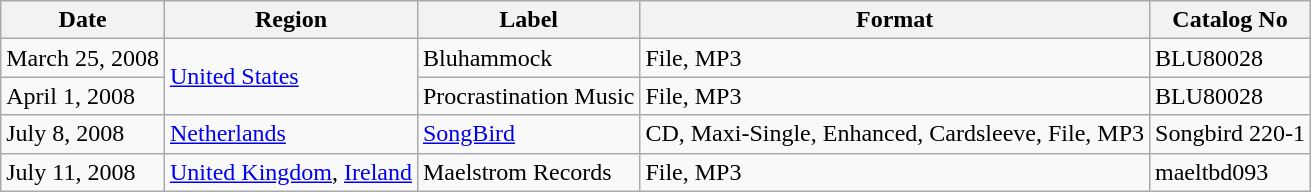<table class="wikitable">
<tr>
<th>Date</th>
<th>Region</th>
<th>Label</th>
<th>Format</th>
<th>Catalog No</th>
</tr>
<tr>
<td>March 25, 2008</td>
<td rowspan="2"><a href='#'>United States</a></td>
<td>Bluhammock</td>
<td>File, MP3</td>
<td>BLU80028</td>
</tr>
<tr>
<td>April 1, 2008</td>
<td>Procrastination Music</td>
<td>File, MP3</td>
<td>BLU80028</td>
</tr>
<tr>
<td>July 8, 2008</td>
<td><a href='#'>Netherlands</a></td>
<td><a href='#'>SongBird</a></td>
<td>CD, Maxi-Single, Enhanced, Cardsleeve, File, MP3</td>
<td>Songbird 220-1</td>
</tr>
<tr>
<td>July 11, 2008</td>
<td><a href='#'>United Kingdom</a>, <a href='#'>Ireland</a></td>
<td>Maelstrom Records</td>
<td>File, MP3</td>
<td>maeltbd093</td>
</tr>
</table>
